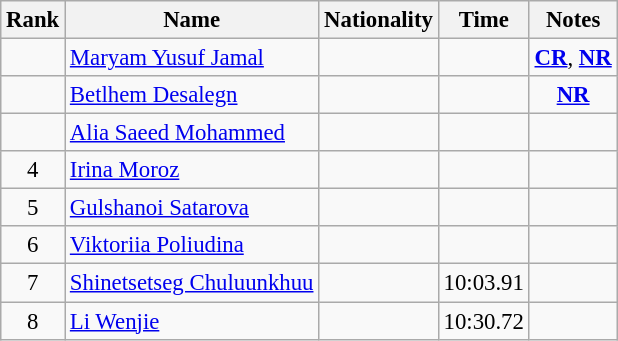<table class="wikitable sortable" style="text-align:center;font-size:95%">
<tr>
<th>Rank</th>
<th>Name</th>
<th>Nationality</th>
<th>Time</th>
<th>Notes</th>
</tr>
<tr>
<td></td>
<td align=left><a href='#'>Maryam Yusuf Jamal</a></td>
<td align=left></td>
<td></td>
<td><strong><a href='#'>CR</a></strong>, <strong><a href='#'>NR</a></strong></td>
</tr>
<tr>
<td></td>
<td align=left><a href='#'>Betlhem Desalegn</a></td>
<td align=left></td>
<td></td>
<td><strong><a href='#'>NR</a></strong></td>
</tr>
<tr>
<td></td>
<td align=left><a href='#'>Alia Saeed Mohammed</a></td>
<td align=left></td>
<td></td>
<td></td>
</tr>
<tr>
<td>4</td>
<td align=left><a href='#'>Irina Moroz</a></td>
<td align=left></td>
<td></td>
<td></td>
</tr>
<tr>
<td>5</td>
<td align=left><a href='#'>Gulshanoi Satarova</a></td>
<td align=left></td>
<td></td>
<td></td>
</tr>
<tr>
<td>6</td>
<td align=left><a href='#'>Viktoriia Poliudina</a></td>
<td align=left></td>
<td></td>
<td></td>
</tr>
<tr>
<td>7</td>
<td align=left><a href='#'>Shinetsetseg Chuluunkhuu</a></td>
<td align=left></td>
<td>10:03.91</td>
<td></td>
</tr>
<tr>
<td>8</td>
<td align=left><a href='#'>Li Wenjie</a></td>
<td align=left></td>
<td>10:30.72</td>
<td></td>
</tr>
</table>
